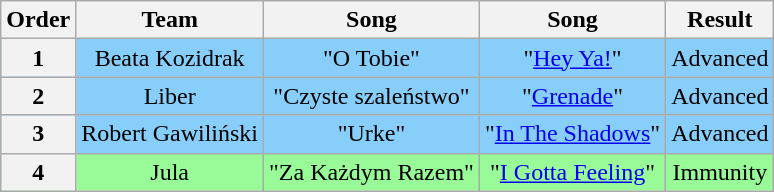<table class="wikitable plainrowheaders sortable" style="text-align: center; width: auto;">
<tr>
<th scope="col">Order</th>
<th scope="col">Team</th>
<th scope="col">Song</th>
<th scope="col">Song</th>
<th scope="col">Result</th>
</tr>
<tr style="background:lightskyblue">
<th scope="row">1</th>
<td>Beata Kozidrak</td>
<td>"O Tobie"</td>
<td>"<a href='#'>Hey Ya!</a>"</td>
<td>Advanced</td>
</tr>
<tr style="background:lightskyblue">
<th scope="row">2</th>
<td>Liber</td>
<td>"Czyste szaleństwo"</td>
<td>"<a href='#'>Grenade</a>"</td>
<td>Advanced</td>
</tr>
<tr style="background:lightskyblue">
<th scope="row">3</th>
<td>Robert Gawiliński</td>
<td>"Urke"</td>
<td>"<a href='#'>In The Shadows</a>"</td>
<td>Advanced</td>
</tr>
<tr style="background:palegreen">
<th scope="row">4</th>
<td>Jula</td>
<td>"Za Każdym Razem"</td>
<td>"<a href='#'>I Gotta Feeling</a>"</td>
<td>Immunity</td>
</tr>
</table>
